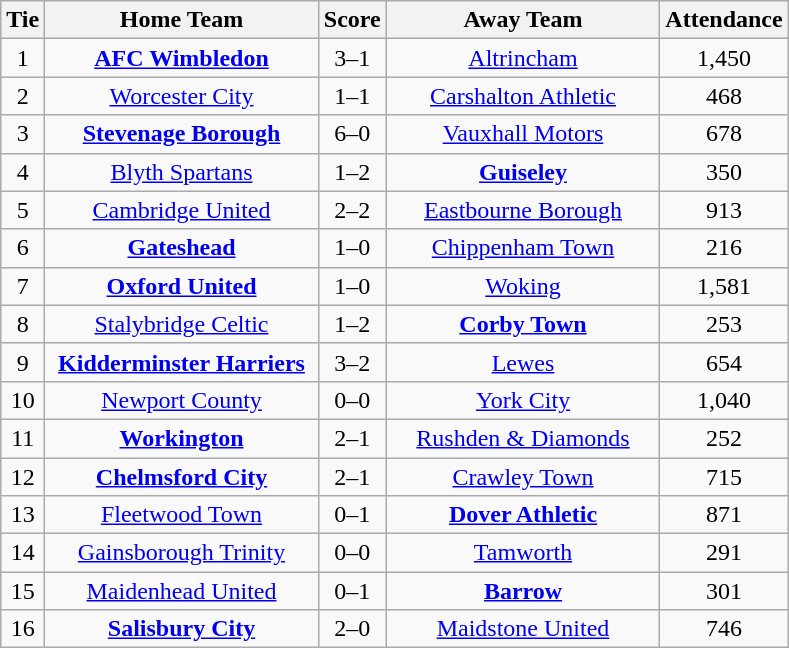<table class="wikitable" style="text-align:center;">
<tr>
<th width=20>Tie</th>
<th width=175>Home Team</th>
<th width=20>Score</th>
<th width=175>Away Team</th>
<th width=20>Attendance</th>
</tr>
<tr>
<td>1</td>
<td><strong><a href='#'>AFC Wimbledon</a></strong></td>
<td>3–1</td>
<td><a href='#'>Altrincham</a></td>
<td>1,450</td>
</tr>
<tr>
<td>2</td>
<td><a href='#'>Worcester City</a></td>
<td>1–1</td>
<td><a href='#'>Carshalton Athletic</a></td>
<td>468</td>
</tr>
<tr>
<td>3</td>
<td><strong><a href='#'>Stevenage Borough</a></strong></td>
<td>6–0</td>
<td><a href='#'>Vauxhall Motors</a></td>
<td>678</td>
</tr>
<tr>
<td>4</td>
<td><a href='#'>Blyth Spartans</a></td>
<td>1–2</td>
<td><strong><a href='#'>Guiseley</a></strong></td>
<td>350</td>
</tr>
<tr>
<td>5</td>
<td><a href='#'>Cambridge United</a></td>
<td>2–2</td>
<td><a href='#'>Eastbourne Borough</a></td>
<td>913</td>
</tr>
<tr>
<td>6</td>
<td><strong><a href='#'>Gateshead</a></strong></td>
<td>1–0</td>
<td><a href='#'>Chippenham Town</a></td>
<td>216</td>
</tr>
<tr>
<td>7</td>
<td><strong><a href='#'>Oxford United</a></strong></td>
<td>1–0</td>
<td><a href='#'>Woking</a></td>
<td>1,581</td>
</tr>
<tr>
<td>8</td>
<td><a href='#'>Stalybridge Celtic</a></td>
<td>1–2</td>
<td><strong><a href='#'>Corby Town</a></strong></td>
<td>253</td>
</tr>
<tr>
<td>9</td>
<td><strong><a href='#'>Kidderminster Harriers</a></strong></td>
<td>3–2</td>
<td><a href='#'>Lewes</a></td>
<td>654</td>
</tr>
<tr>
<td>10</td>
<td><a href='#'>Newport County</a></td>
<td>0–0</td>
<td><a href='#'>York City</a></td>
<td>1,040</td>
</tr>
<tr>
<td>11</td>
<td><strong><a href='#'>Workington</a></strong></td>
<td>2–1</td>
<td><a href='#'>Rushden & Diamonds</a></td>
<td>252</td>
</tr>
<tr>
<td>12</td>
<td><strong><a href='#'>Chelmsford City</a></strong></td>
<td>2–1</td>
<td><a href='#'>Crawley Town</a></td>
<td>715</td>
</tr>
<tr>
<td>13</td>
<td><a href='#'>Fleetwood Town</a></td>
<td>0–1</td>
<td><strong><a href='#'>Dover Athletic</a></strong></td>
<td>871</td>
</tr>
<tr>
<td>14</td>
<td><a href='#'>Gainsborough Trinity</a></td>
<td>0–0</td>
<td><a href='#'>Tamworth</a></td>
<td>291</td>
</tr>
<tr>
<td>15</td>
<td><a href='#'>Maidenhead United</a></td>
<td>0–1</td>
<td><strong><a href='#'>Barrow</a></strong></td>
<td>301</td>
</tr>
<tr>
<td>16</td>
<td><strong><a href='#'>Salisbury City</a></strong></td>
<td>2–0</td>
<td><a href='#'>Maidstone United</a></td>
<td>746</td>
</tr>
</table>
